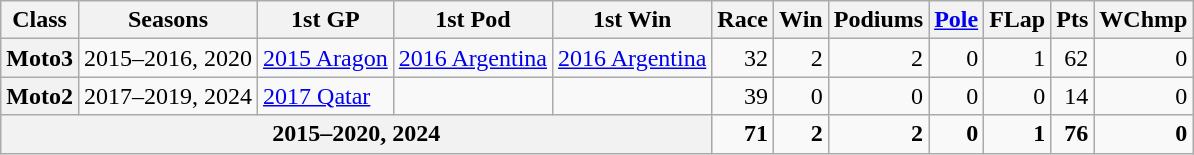<table class="wikitable" style=text-align:right>
<tr>
<th>Class</th>
<th>Seasons</th>
<th>1st GP</th>
<th>1st Pod</th>
<th>1st Win</th>
<th>Race</th>
<th>Win</th>
<th>Podiums</th>
<th><a href='#'>Pole</a></th>
<th>FLap</th>
<th>Pts</th>
<th>WChmp</th>
</tr>
<tr>
<th>Moto3</th>
<td>2015–2016, 2020</td>
<td align=left><a href='#'>2015 Aragon</a></td>
<td align=left><a href='#'>2016 Argentina</a></td>
<td align=left><a href='#'>2016 Argentina</a></td>
<td>32</td>
<td>2</td>
<td>2</td>
<td>0</td>
<td>1</td>
<td>62</td>
<td>0</td>
</tr>
<tr>
<th>Moto2</th>
<td>2017–2019, 2024</td>
<td align=left><a href='#'>2017 Qatar</a></td>
<td align=left></td>
<td align=left></td>
<td>39</td>
<td>0</td>
<td>0</td>
<td>0</td>
<td>0</td>
<td>14</td>
<td>0</td>
</tr>
<tr>
<th colspan=5>2015–2020, 2024</th>
<td><strong>71</strong></td>
<td><strong>2</strong></td>
<td><strong>2</strong></td>
<td><strong>0</strong></td>
<td><strong>1</strong></td>
<td><strong>76</strong></td>
<td><strong>0</strong></td>
</tr>
</table>
